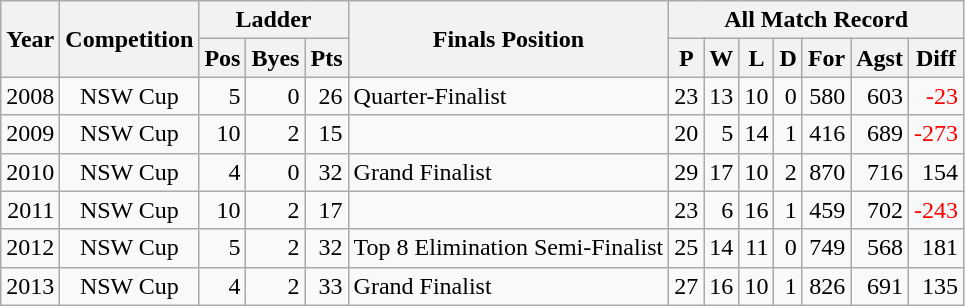<table class="wikitable" width="auto" style="text-align: right">
<tr>
<th rowspan=2>Year</th>
<th rowspan=2>Competition</th>
<th colspan=3>Ladder</th>
<th rowspan=2>Finals Position</th>
<th colspan=7>All Match Record</th>
</tr>
<tr>
<th>Pos</th>
<th>Byes</th>
<th>Pts</th>
<th>P</th>
<th>W</th>
<th>L</th>
<th>D</th>
<th>For</th>
<th>Agst</th>
<th>Diff</th>
</tr>
<tr>
<td>2008</td>
<td align=center>NSW Cup</td>
<td>5</td>
<td>0</td>
<td>26</td>
<td align=left>Quarter-Finalist</td>
<td>23</td>
<td>13</td>
<td>10</td>
<td>0</td>
<td>580</td>
<td>603</td>
<td style="color:red;">-23</td>
</tr>
<tr>
<td>2009</td>
<td align=center>NSW Cup</td>
<td>10</td>
<td>2</td>
<td>15</td>
<td align=left></td>
<td>20</td>
<td>5</td>
<td>14</td>
<td>1</td>
<td>416</td>
<td>689</td>
<td style="color:red;">-273</td>
</tr>
<tr>
<td>2010</td>
<td align=center>NSW Cup</td>
<td>4</td>
<td>0</td>
<td>32</td>
<td align=left>Grand Finalist</td>
<td>29</td>
<td>17</td>
<td>10</td>
<td>2</td>
<td>870</td>
<td>716</td>
<td>154</td>
</tr>
<tr>
<td>2011</td>
<td align=center>NSW Cup</td>
<td>10</td>
<td>2</td>
<td>17</td>
<td align=left></td>
<td>23</td>
<td>6</td>
<td>16</td>
<td>1</td>
<td>459</td>
<td>702</td>
<td style="color:red;">-243</td>
</tr>
<tr>
<td>2012</td>
<td align=center>NSW Cup</td>
<td>5</td>
<td>2</td>
<td>32</td>
<td align=left>Top 8 Elimination Semi-Finalist</td>
<td>25</td>
<td>14</td>
<td>11</td>
<td>0</td>
<td>749</td>
<td>568</td>
<td>181</td>
</tr>
<tr>
<td>2013</td>
<td align=center>NSW Cup</td>
<td>4</td>
<td>2</td>
<td>33</td>
<td align=left>Grand Finalist</td>
<td>27</td>
<td>16</td>
<td>10</td>
<td>1</td>
<td>826</td>
<td>691</td>
<td>135</td>
</tr>
</table>
